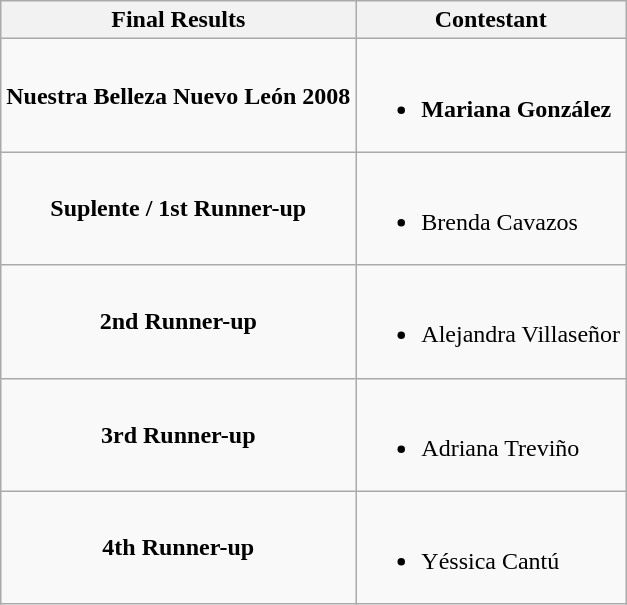<table class="wikitable">
<tr>
<th>Final Results</th>
<th>Contestant</th>
</tr>
<tr>
<td align="center"><strong>Nuestra Belleza Nuevo León 2008</strong></td>
<td><br><ul><li><strong>Mariana González</strong></li></ul></td>
</tr>
<tr>
<td align="center"><strong>Suplente / 1st Runner-up</strong></td>
<td><br><ul><li>Brenda Cavazos</li></ul></td>
</tr>
<tr>
<td align="center"><strong>2nd Runner-up</strong></td>
<td><br><ul><li>Alejandra Villaseñor</li></ul></td>
</tr>
<tr>
<td align="center"><strong>3rd Runner-up</strong></td>
<td><br><ul><li>Adriana Treviño</li></ul></td>
</tr>
<tr>
<td align="center"><strong>4th Runner-up</strong></td>
<td><br><ul><li>Yéssica Cantú</li></ul></td>
</tr>
</table>
